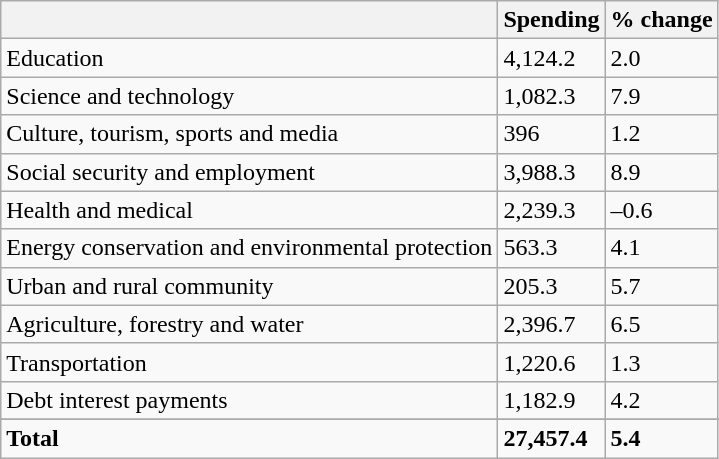<table class="wikitable sortable">
<tr>
<th></th>
<th>Spending</th>
<th>% change</th>
</tr>
<tr>
<td>Education</td>
<td>4,124.2</td>
<td>2.0</td>
</tr>
<tr>
<td>Science and technology</td>
<td>1,082.3</td>
<td>7.9</td>
</tr>
<tr>
<td>Culture, tourism, sports and media</td>
<td>396</td>
<td>1.2</td>
</tr>
<tr>
<td>Social security and employment</td>
<td>3,988.3</td>
<td>8.9</td>
</tr>
<tr>
<td>Health and medical</td>
<td>2,239.3</td>
<td>–0.6</td>
</tr>
<tr>
<td>Energy conservation and environmental protection</td>
<td>563.3</td>
<td>4.1</td>
</tr>
<tr>
<td>Urban and rural community</td>
<td>205.3</td>
<td>5.7</td>
</tr>
<tr>
<td>Agriculture, forestry and water</td>
<td>2,396.7</td>
<td>6.5</td>
</tr>
<tr>
<td>Transportation</td>
<td>1,220.6</td>
<td>1.3</td>
</tr>
<tr>
<td>Debt interest payments</td>
<td>1,182.9</td>
<td>4.2</td>
</tr>
<tr>
</tr>
<tr class="sortbottom">
<td><strong>Total</strong></td>
<td><strong>27,457.4</strong></td>
<td><strong>5.4</strong></td>
</tr>
</table>
